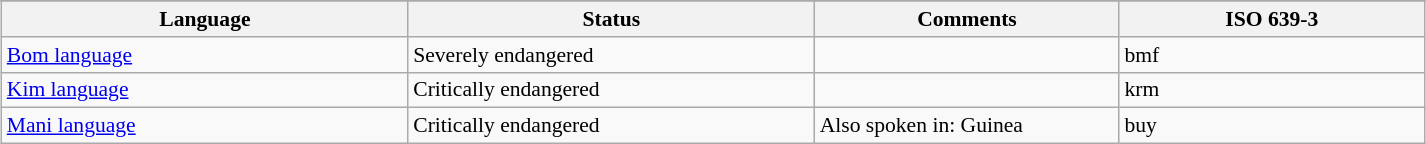<table class="wikitable" style="margin:auto; font-size:90%;">
<tr>
</tr>
<tr>
<th style="width:20%;">Language</th>
<th style="width:20%;">Status</th>
<th style="width:15%;">Comments</th>
<th style="width:15%;">ISO 639-3</th>
</tr>
<tr>
<td><a href='#'>Bom language</a></td>
<td>Severely endangered</td>
<td> </td>
<td>bmf</td>
</tr>
<tr>
<td><a href='#'>Kim language</a></td>
<td>Critically endangered</td>
<td> </td>
<td>krm</td>
</tr>
<tr>
<td><a href='#'>Mani language</a></td>
<td>Critically endangered</td>
<td>Also spoken in: Guinea</td>
<td>buy</td>
</tr>
</table>
